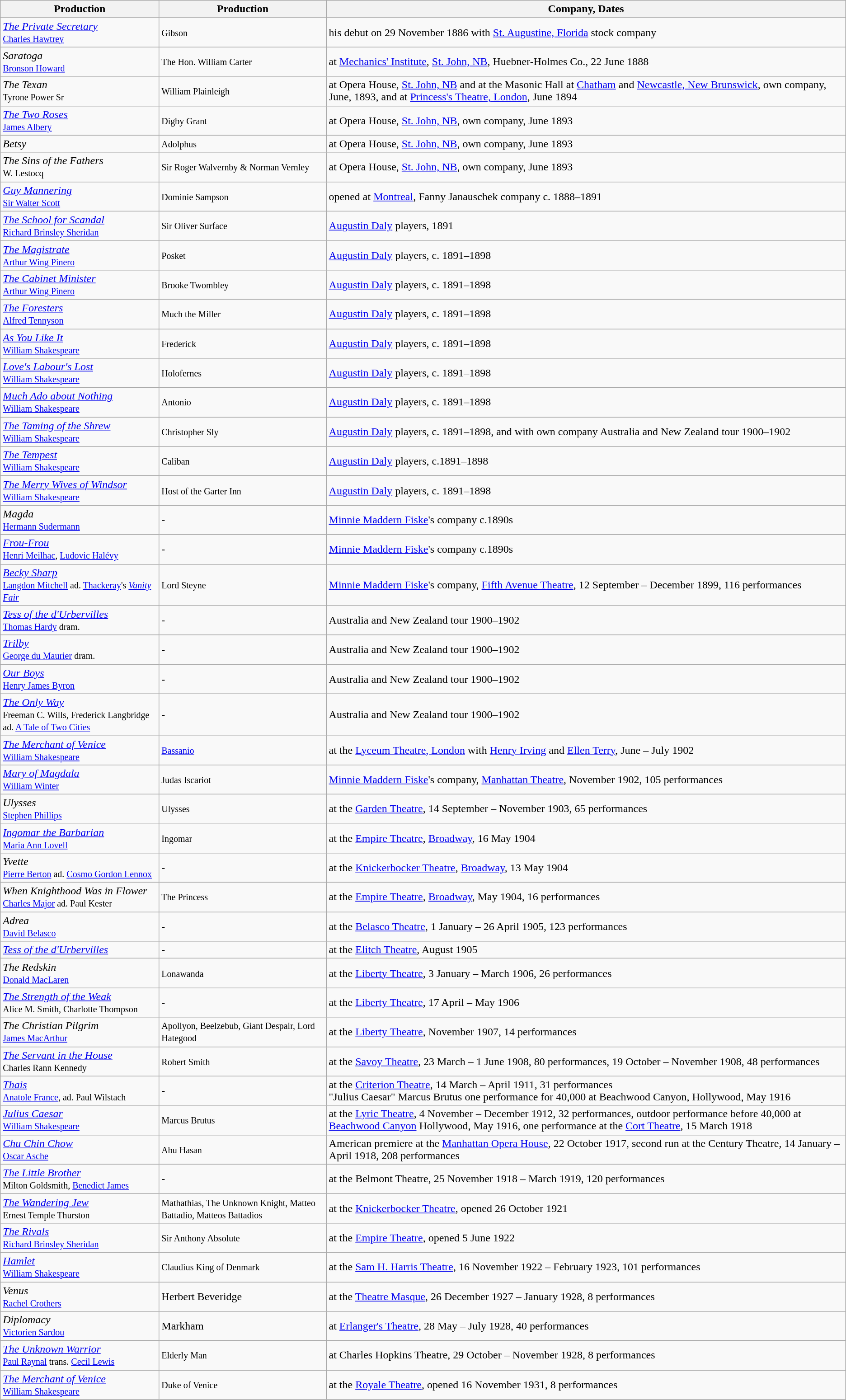<table class="wikitable sortable">
<tr>
<th>Production</th>
<th>Production</th>
<th>Company, Dates</th>
</tr>
<tr>
<td><em><a href='#'>The Private Secretary</a></em><br><small><a href='#'>Charles Hawtrey</a></small></td>
<td><small>Gibson</small></td>
<td>his debut on 29 November 1886 with <a href='#'>St. Augustine, Florida</a> stock company</td>
</tr>
<tr>
<td><em>Saratoga</em><br><small><a href='#'>Bronson Howard</a></small></td>
<td><small>The Hon. William Carter</small></td>
<td>at <a href='#'>Mechanics' Institute</a>, <a href='#'>St. John, NB</a>, Huebner-Holmes Co., 22 June 1888</td>
</tr>
<tr>
<td><em>The Texan</em><br><small>Tyrone Power Sr</small></td>
<td><small>William Plainleigh</small></td>
<td>at Opera House, <a href='#'>St. John, NB</a> and at the Masonic Hall at <a href='#'>Chatham</a> and <a href='#'>Newcastle, New Brunswick</a>, own company, June, 1893, and at <a href='#'>Princess's Theatre, London</a>, June 1894</td>
</tr>
<tr>
<td><em><a href='#'>The Two Roses</a></em><br><small><a href='#'>James Albery</a></small></td>
<td><small>Digby Grant</small></td>
<td>at Opera House, <a href='#'>St. John, NB</a>, own company, June 1893</td>
</tr>
<tr>
<td><em>Betsy</em></td>
<td><small>Adolphus</small></td>
<td>at Opera House, <a href='#'>St. John, NB</a>, own company, June 1893</td>
</tr>
<tr>
<td><em>The Sins of the Fathers</em><br><small>W. Lestocq</small></td>
<td><small>Sir Roger Walvernby & Norman Vernley</small></td>
<td>at Opera House, <a href='#'>St. John, NB</a>, own company, June 1893</td>
</tr>
<tr>
<td><em><a href='#'>Guy Mannering</a></em><br><small><a href='#'>Sir Walter Scott</a></small></td>
<td><small>Dominie Sampson</small></td>
<td>opened at <a href='#'>Montreal</a>, Fanny Janauschek company c. 1888–1891</td>
</tr>
<tr>
<td><em><a href='#'>The School for Scandal</a></em><br><small><a href='#'>Richard Brinsley Sheridan</a></small></td>
<td><small>Sir Oliver Surface</small></td>
<td><a href='#'>Augustin Daly</a> players, 1891</td>
</tr>
<tr>
<td><em><a href='#'>The Magistrate</a></em><br><small><a href='#'>Arthur Wing Pinero</a></small></td>
<td><small>Posket</small></td>
<td><a href='#'>Augustin Daly</a> players, c. 1891–1898</td>
</tr>
<tr>
<td><em><a href='#'>The Cabinet Minister</a></em><br><small><a href='#'>Arthur Wing Pinero</a></small></td>
<td><small>Brooke Twombley</small></td>
<td><a href='#'>Augustin Daly</a> players, c. 1891–1898</td>
</tr>
<tr>
<td><em><a href='#'>The Foresters</a></em><br><small><a href='#'>Alfred Tennyson</a></small></td>
<td><small>Much the Miller</small></td>
<td><a href='#'>Augustin Daly</a> players, c. 1891–1898</td>
</tr>
<tr>
<td><em><a href='#'>As You Like It</a></em><br><small><a href='#'>William Shakespeare</a></small></td>
<td><small>Frederick</small></td>
<td><a href='#'>Augustin Daly</a> players, c. 1891–1898</td>
</tr>
<tr>
<td><em><a href='#'>Love's Labour's Lost</a></em><br><small><a href='#'>William Shakespeare</a></small></td>
<td><small>Holofernes</small></td>
<td><a href='#'>Augustin Daly</a> players, c. 1891–1898</td>
</tr>
<tr>
<td><em><a href='#'>Much Ado about Nothing</a></em><br><small><a href='#'>William Shakespeare</a></small></td>
<td><small>Antonio</small></td>
<td><a href='#'>Augustin Daly</a> players, c. 1891–1898</td>
</tr>
<tr>
<td><em><a href='#'>The Taming of the Shrew</a></em><br><small><a href='#'>William Shakespeare</a></small></td>
<td><small>Christopher Sly</small></td>
<td><a href='#'>Augustin Daly</a> players, c. 1891–1898, and with own company Australia and New Zealand tour 1900–1902</td>
</tr>
<tr>
<td><em><a href='#'>The Tempest</a></em><br><small><a href='#'>William Shakespeare</a></small></td>
<td><small>Caliban</small></td>
<td><a href='#'>Augustin Daly</a> players, c.1891–1898</td>
</tr>
<tr>
<td><em><a href='#'>The Merry Wives of Windsor</a></em><br><small><a href='#'>William Shakespeare</a></small></td>
<td><small>Host of the Garter Inn</small></td>
<td><a href='#'>Augustin Daly</a> players, c. 1891–1898</td>
</tr>
<tr>
<td><em>Magda</em><br><small><a href='#'>Hermann Sudermann</a></small></td>
<td>-</td>
<td><a href='#'>Minnie Maddern Fiske</a>'s company c.1890s</td>
</tr>
<tr>
<td><em><a href='#'>Frou-Frou</a></em><br><small><a href='#'>Henri Meilhac</a>, <a href='#'>Ludovic Halévy</a></small></td>
<td>-</td>
<td><a href='#'>Minnie Maddern Fiske</a>'s company c.1890s</td>
</tr>
<tr>
<td><em><a href='#'>Becky Sharp</a></em><br><small><a href='#'>Langdon Mitchell</a> ad. <a href='#'>Thackeray</a>'s <em><a href='#'>Vanity Fair</a></em></small></td>
<td><small>Lord Steyne</small></td>
<td><a href='#'>Minnie Maddern Fiske</a>'s company, <a href='#'>Fifth Avenue Theatre</a>, 12 September – December 1899, 116 performances</td>
</tr>
<tr>
<td><em><a href='#'>Tess of the d'Urbervilles</a></em><br><small><a href='#'>Thomas Hardy</a> dram.</small></td>
<td>-</td>
<td>Australia and New Zealand tour 1900–1902</td>
</tr>
<tr>
<td><em><a href='#'>Trilby</a></em><br><small><a href='#'>George du Maurier</a> dram.</small></td>
<td>-</td>
<td>Australia and New Zealand tour 1900–1902</td>
</tr>
<tr>
<td><em><a href='#'>Our Boys</a></em><br><small><a href='#'>Henry James Byron</a></small></td>
<td>-</td>
<td>Australia and New Zealand tour 1900–1902</td>
</tr>
<tr>
<td><em><a href='#'>The Only Way</a></em><br><small>Freeman C. Wills, Frederick Langbridge ad. <a href='#'>A Tale of Two Cities</a></small></td>
<td>-</td>
<td>Australia and New Zealand tour 1900–1902</td>
</tr>
<tr>
<td><em><a href='#'>The Merchant of Venice</a></em><br><small><a href='#'>William Shakespeare</a></small></td>
<td><small><a href='#'>Bassanio</a></small></td>
<td>at the <a href='#'>Lyceum Theatre, London</a> with <a href='#'>Henry Irving</a> and <a href='#'>Ellen Terry</a>, June – July 1902</td>
</tr>
<tr>
<td><em><a href='#'>Mary of Magdala</a></em><br><small><a href='#'>William Winter</a></small></td>
<td><small>Judas Iscariot</small></td>
<td><a href='#'>Minnie Maddern Fiske</a>'s company, <a href='#'>Manhattan Theatre</a>, November 1902, 105 performances</td>
</tr>
<tr>
<td><em>Ulysses</em><br><small><a href='#'>Stephen Phillips</a></small></td>
<td><small>Ulysses</small></td>
<td>at the <a href='#'>Garden Theatre</a>, 14 September – November 1903, 65 performances</td>
</tr>
<tr>
<td><em><a href='#'>Ingomar the Barbarian</a></em><br><small><a href='#'>Maria Ann Lovell</a></small></td>
<td><small>Ingomar</small></td>
<td>at the <a href='#'>Empire Theatre</a>, <a href='#'>Broadway</a>, 16 May 1904</td>
</tr>
<tr>
<td><em>Yvette</em><br><small><a href='#'>Pierre Berton</a> ad. <a href='#'>Cosmo Gordon Lennox</a></small></td>
<td>-</td>
<td>at the <a href='#'>Knickerbocker Theatre</a>, <a href='#'>Broadway</a>, 13 May 1904</td>
</tr>
<tr>
<td><em>When Knighthood Was in Flower</em><br><small><a href='#'>Charles Major</a> ad. Paul Kester</small></td>
<td><small>The Princess</small></td>
<td>at the <a href='#'>Empire Theatre</a>, <a href='#'>Broadway</a>, May 1904, 16 performances</td>
</tr>
<tr>
<td><em>Adrea</em><br><small><a href='#'>David Belasco</a></small></td>
<td>-</td>
<td>at the <a href='#'>Belasco Theatre</a>, 1 January – 26 April 1905, 123 performances</td>
</tr>
<tr>
<td><em><a href='#'>Tess of the d'Urbervilles</a></em><br></td>
<td>-</td>
<td>at the <a href='#'>Elitch Theatre</a>, August 1905</td>
</tr>
<tr>
<td><em>The Redskin</em><br><small><a href='#'>Donald MacLaren</a></small></td>
<td><small>Lonawanda</small></td>
<td>at the <a href='#'>Liberty Theatre</a>, 3 January – March 1906, 26 performances</td>
</tr>
<tr>
<td><em><a href='#'>The Strength of the Weak</a></em><br><small> Alice M. Smith, Charlotte Thompson</small></td>
<td>-</td>
<td>at the <a href='#'>Liberty Theatre</a>, 17 April – May 1906</td>
</tr>
<tr>
<td><em>The Christian Pilgrim</em><br><small><a href='#'>James MacArthur</a></small></td>
<td><small>Apollyon, Beelzebub, Giant Despair, Lord Hategood</small></td>
<td>at the <a href='#'>Liberty Theatre</a>, November 1907, 14 performances</td>
</tr>
<tr>
<td><em><a href='#'>The Servant in the House</a></em><br><small>Charles Rann Kennedy</small></td>
<td><small>Robert Smith</small></td>
<td>at the <a href='#'>Savoy Theatre</a>, 23 March – 1 June 1908, 80 performances, 19 October – November 1908, 48 performances</td>
</tr>
<tr>
<td><em><a href='#'>Thais</a></em><br><small><a href='#'>Anatole France</a>, ad. Paul Wilstach</small></td>
<td>-</td>
<td>at the <a href='#'>Criterion Theatre</a>, 14 March – April 1911, 31 performances<br>"Julius Caesar" Marcus Brutus one performance for 40,000 at Beachwood Canyon, Hollywood, May 1916</td>
</tr>
<tr>
<td><em><a href='#'>Julius Caesar</a></em><br><small><a href='#'>William Shakespeare</a></small></td>
<td><small>Marcus Brutus</small></td>
<td>at the <a href='#'>Lyric Theatre</a>, 4 November – December 1912, 32 performances, outdoor performance before 40,000 at <a href='#'>Beachwood Canyon</a> Hollywood, May 1916, one performance at the <a href='#'>Cort Theatre</a>, 15 March 1918</td>
</tr>
<tr>
<td><em><a href='#'>Chu Chin Chow</a></em><br><small><a href='#'>Oscar Asche</a></small></td>
<td><small>Abu Hasan</small></td>
<td>American premiere at the <a href='#'>Manhattan Opera House</a>, 22 October 1917, second run at the Century Theatre, 14 January – April 1918, 208 performances</td>
</tr>
<tr>
<td><em><a href='#'>The Little Brother</a></em><br><small>Milton Goldsmith, <a href='#'>Benedict James</a></small></td>
<td>-</td>
<td>at the Belmont Theatre, 25 November 1918 – March 1919, 120 performances</td>
</tr>
<tr>
<td><em><a href='#'>The Wandering Jew</a></em><br><small>Ernest Temple Thurston</small></td>
<td><small> Mathathias, The Unknown Knight, Matteo Battadio, Matteos Battadios</small></td>
<td>at the <a href='#'>Knickerbocker Theatre</a>, opened 26 October 1921</td>
</tr>
<tr>
<td><em><a href='#'>The Rivals</a></em><br><small><a href='#'>Richard Brinsley Sheridan</a></small></td>
<td><small>Sir Anthony Absolute</small></td>
<td>at the <a href='#'>Empire Theatre</a>, opened 5 June 1922</td>
</tr>
<tr>
<td><em><a href='#'>Hamlet</a></em><br><small><a href='#'>William Shakespeare</a></small></td>
<td><small>Claudius King of Denmark</small></td>
<td>at the <a href='#'>Sam H. Harris Theatre</a>, 16 November 1922 – February 1923, 101 performances</td>
</tr>
<tr>
<td><em>Venus</em><br><small><a href='#'>Rachel Crothers</a></small></td>
<td>Herbert Beveridge</td>
<td>at the <a href='#'>Theatre Masque</a>, 26 December 1927 – January 1928, 8 performances</td>
</tr>
<tr>
<td><em>Diplomacy</em><br><small><a href='#'>Victorien Sardou</a></small></td>
<td>Markham</td>
<td>at <a href='#'>Erlanger's Theatre</a>, 28 May – July 1928, 40 performances</td>
</tr>
<tr>
<td><em><a href='#'>The Unknown Warrior</a></em><br><small><a href='#'>Paul Raynal</a> trans. <a href='#'>Cecil Lewis</a></small></td>
<td><small>Elderly Man</small></td>
<td>at Charles Hopkins Theatre, 29 October – November 1928, 8 performances</td>
</tr>
<tr>
<td><em><a href='#'>The Merchant of Venice</a></em><br><small><a href='#'>William Shakespeare</a></small></td>
<td><small>Duke of Venice</small></td>
<td>at the <a href='#'>Royale Theatre</a>, opened 16 November 1931, 8 performances</td>
</tr>
</table>
